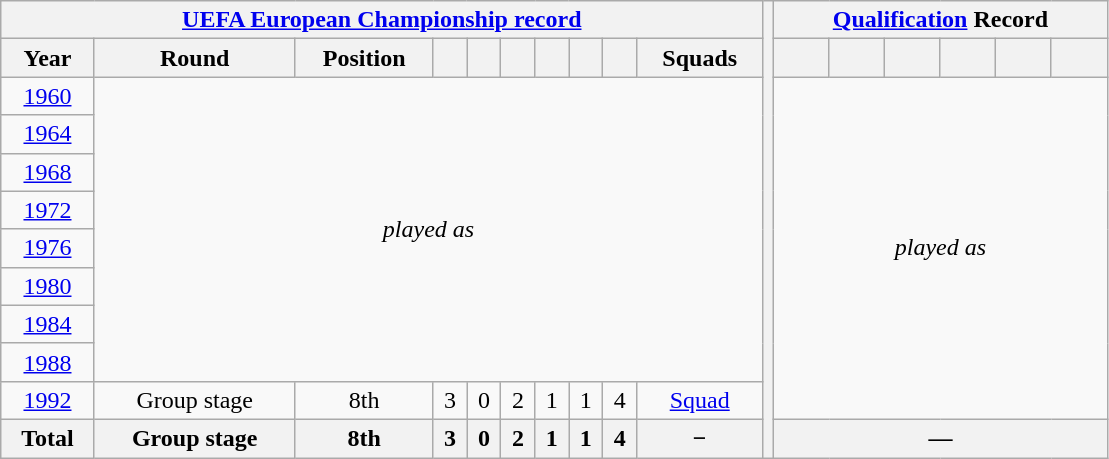<table class="wikitable" style="text-align: center;">
<tr>
<th colspan=10><a href='#'>UEFA European Championship record</a></th>
<th rowspan="12" style="width:1%;"></th>
<th colspan=6><a href='#'>Qualification</a> Record</th>
</tr>
<tr>
<th>Year</th>
<th>Round</th>
<th>Position</th>
<th></th>
<th></th>
<th></th>
<th></th>
<th></th>
<th></th>
<th>Squads</th>
<th></th>
<th></th>
<th></th>
<th></th>
<th></th>
<th></th>
</tr>
<tr>
<td> <a href='#'>1960</a></td>
<td rowspan=8 colspan=9><em>played as </em></td>
<td rowspan=9 colspan=6><em>played as </em></td>
</tr>
<tr>
<td> <a href='#'>1964</a></td>
</tr>
<tr>
<td> <a href='#'>1968</a></td>
</tr>
<tr>
<td> <a href='#'>1972</a></td>
</tr>
<tr>
<td> <a href='#'>1976</a></td>
</tr>
<tr>
<td> <a href='#'>1980</a></td>
</tr>
<tr>
<td> <a href='#'>1984</a></td>
</tr>
<tr>
<td> <a href='#'>1988</a></td>
</tr>
<tr>
<td> <a href='#'>1992</a></td>
<td>Group stage</td>
<td>8th</td>
<td>3</td>
<td>0</td>
<td>2</td>
<td>1</td>
<td>1</td>
<td>4</td>
<td><a href='#'>Squad</a></td>
</tr>
<tr>
<th>Total</th>
<th>Group stage</th>
<th>8th</th>
<th>3</th>
<th>0</th>
<th>2</th>
<th>1</th>
<th>1</th>
<th>4</th>
<th>−</th>
<th colspan=6>—</th>
</tr>
</table>
